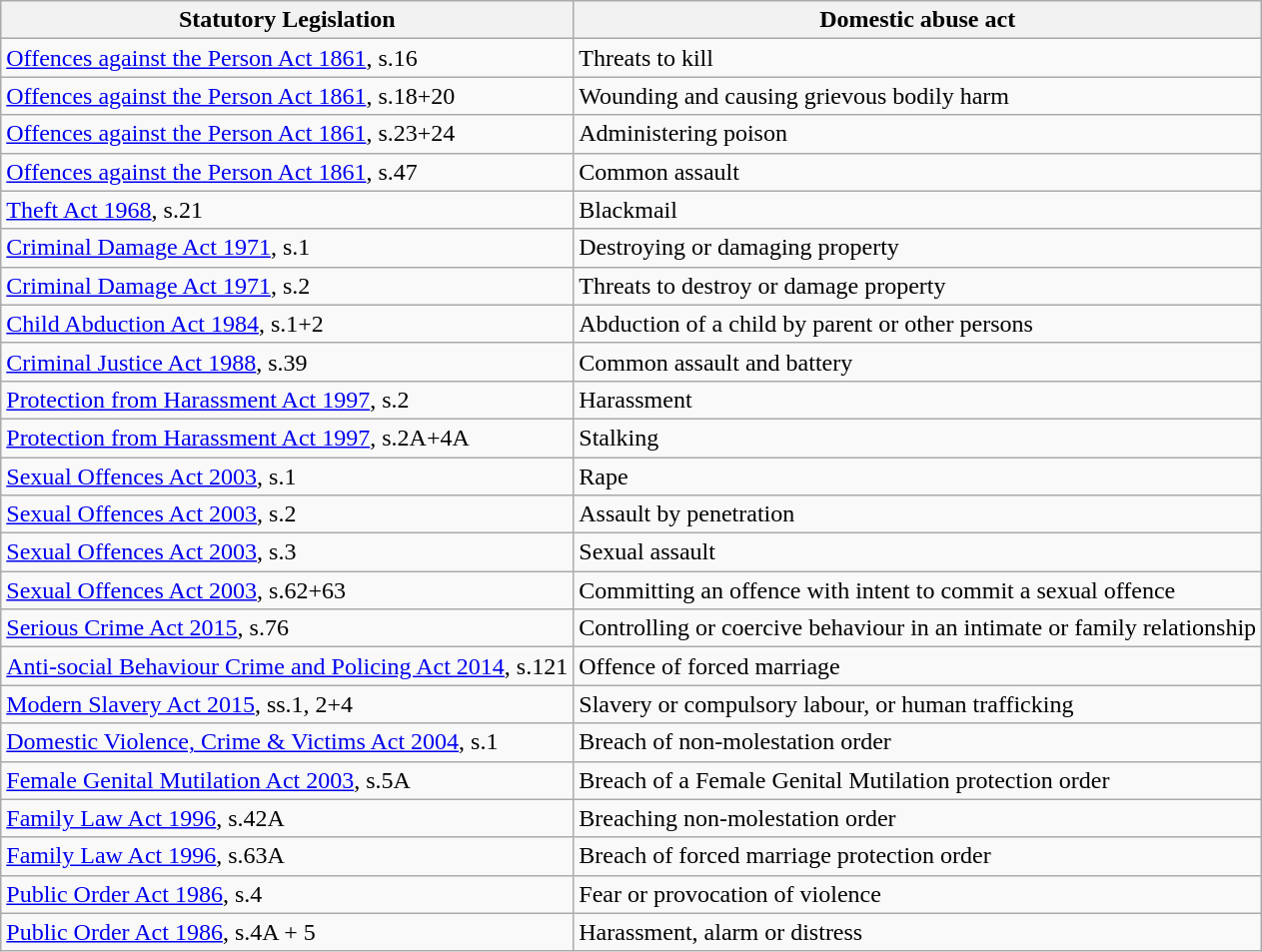<table class="wikitable">
<tr>
<th>Statutory Legislation</th>
<th>Domestic abuse act</th>
</tr>
<tr>
<td><a href='#'>Offences against the Person Act 1861</a>, s.16</td>
<td>Threats to kill</td>
</tr>
<tr>
<td><a href='#'>Offences against the Person Act 1861</a>, s.18+20</td>
<td>Wounding and causing grievous bodily harm</td>
</tr>
<tr>
<td><a href='#'>Offences against the Person Act 1861</a>, s.23+24</td>
<td>Administering poison</td>
</tr>
<tr>
<td><a href='#'>Offences against the Person Act 1861</a>, s.47</td>
<td>Common assault</td>
</tr>
<tr>
<td><a href='#'>Theft Act 1968</a>, s.21</td>
<td>Blackmail</td>
</tr>
<tr>
<td><a href='#'>Criminal Damage Act 1971</a>, s.1</td>
<td>Destroying or damaging property</td>
</tr>
<tr>
<td><a href='#'>Criminal Damage Act 1971</a>, s.2</td>
<td>Threats to destroy or damage property</td>
</tr>
<tr>
<td><a href='#'>Child Abduction Act 1984</a>, s.1+2</td>
<td>Abduction of a child by parent or other persons</td>
</tr>
<tr>
<td><a href='#'>Criminal Justice Act 1988</a>, s.39</td>
<td>Common assault and battery</td>
</tr>
<tr>
<td><a href='#'>Protection from Harassment Act 1997</a>,  s.2</td>
<td>Harassment</td>
</tr>
<tr>
<td><a href='#'>Protection from Harassment Act 1997</a>, s.2A+4A</td>
<td>Stalking</td>
</tr>
<tr>
<td><a href='#'>Sexual Offences Act 2003</a>, s.1</td>
<td>Rape</td>
</tr>
<tr>
<td><a href='#'>Sexual Offences Act 2003</a>, s.2</td>
<td>Assault by penetration</td>
</tr>
<tr>
<td><a href='#'>Sexual Offences Act 2003</a>, s.3</td>
<td>Sexual assault</td>
</tr>
<tr>
<td><a href='#'>Sexual Offences Act 2003</a>, s.62+63</td>
<td>Committing an offence with intent to commit a sexual offence</td>
</tr>
<tr>
<td><a href='#'>Serious Crime Act 2015</a>, s.76</td>
<td>Controlling or coercive behaviour in an intimate or family relationship</td>
</tr>
<tr>
<td><a href='#'>Anti-social Behaviour Crime and Policing Act 2014</a>, s.121</td>
<td>Offence of forced marriage</td>
</tr>
<tr>
<td><a href='#'>Modern Slavery Act 2015</a>, ss.1, 2+4</td>
<td>Slavery or compulsory labour, or human trafficking</td>
</tr>
<tr>
<td><a href='#'>Domestic Violence, Crime & Victims Act 2004</a>, s.1</td>
<td>Breach of non-molestation order</td>
</tr>
<tr>
<td><a href='#'>Female Genital Mutilation Act 2003</a>, s.5A</td>
<td>Breach of a Female Genital Mutilation protection order</td>
</tr>
<tr>
<td><a href='#'>Family Law Act 1996</a>, s.42A</td>
<td>Breaching non-molestation order</td>
</tr>
<tr>
<td><a href='#'>Family Law Act 1996</a>, s.63A</td>
<td>Breach of forced marriage protection order</td>
</tr>
<tr>
<td><a href='#'>Public Order Act 1986</a>, s.4</td>
<td>Fear or provocation of violence</td>
</tr>
<tr>
<td><a href='#'>Public Order Act 1986</a>, s.4A + 5</td>
<td>Harassment, alarm or distress</td>
</tr>
</table>
